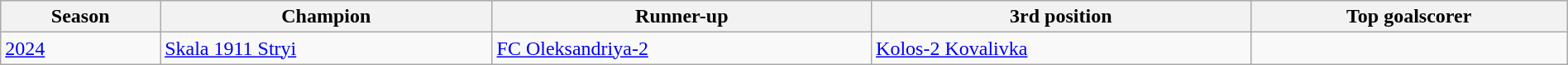<table class="wikitable" width=100%>
<tr>
<th>Season</th>
<th>Champion</th>
<th>Runner-up</th>
<th>3rd position</th>
<th>Top goalscorer</th>
</tr>
<tr>
<td><a href='#'>2024</a></td>
<td><a href='#'>Skala 1911 Stryi</a></td>
<td><a href='#'>FC Oleksandriya-2</a></td>
<td><a href='#'>Kolos-2 Kovalivka</a></td>
<td></td>
</tr>
</table>
